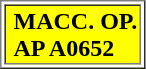<table border=1>
<tr bgcolor="#FFFF00">
<td> <span><strong>MACC. OP.</strong></span><br> <span><strong>AP A0652</strong></span> </td>
</tr>
</table>
